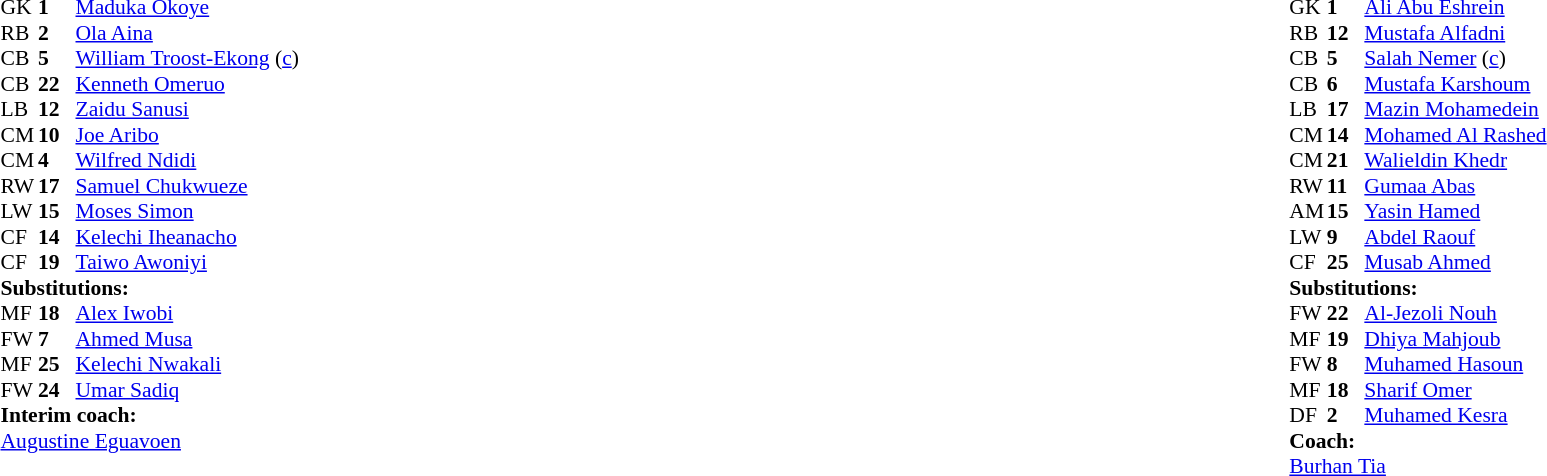<table width="100%">
<tr>
<td valign="top" width="40%"><br><table style="font-size:90%" cellspacing="0" cellpadding="0">
<tr>
<th width=25></th>
<th width=25></th>
</tr>
<tr>
<td>GK</td>
<td><strong>1</strong></td>
<td><a href='#'>Maduka Okoye</a></td>
</tr>
<tr>
<td>RB</td>
<td><strong>2</strong></td>
<td><a href='#'>Ola Aina</a></td>
<td></td>
</tr>
<tr>
<td>CB</td>
<td><strong>5</strong></td>
<td><a href='#'>William Troost-Ekong</a> (<a href='#'>c</a>)</td>
</tr>
<tr>
<td>CB</td>
<td><strong>22</strong></td>
<td><a href='#'>Kenneth Omeruo</a></td>
</tr>
<tr>
<td>LB</td>
<td><strong>12</strong></td>
<td><a href='#'>Zaidu Sanusi</a></td>
</tr>
<tr>
<td>CM</td>
<td><strong>10</strong></td>
<td><a href='#'>Joe Aribo</a></td>
<td></td>
<td></td>
</tr>
<tr>
<td>CM</td>
<td><strong>4</strong></td>
<td><a href='#'>Wilfred Ndidi</a></td>
</tr>
<tr>
<td>RW</td>
<td><strong>17</strong></td>
<td><a href='#'>Samuel Chukwueze</a></td>
<td></td>
<td></td>
</tr>
<tr>
<td>LW</td>
<td><strong>15</strong></td>
<td><a href='#'>Moses Simon</a></td>
</tr>
<tr>
<td>CF</td>
<td><strong>14</strong></td>
<td><a href='#'>Kelechi Iheanacho</a></td>
<td></td>
<td></td>
</tr>
<tr>
<td>CF</td>
<td><strong>19</strong></td>
<td><a href='#'>Taiwo Awoniyi</a></td>
<td></td>
<td></td>
</tr>
<tr>
<td colspan=3><strong>Substitutions:</strong></td>
</tr>
<tr>
<td>MF</td>
<td><strong>18</strong></td>
<td><a href='#'>Alex Iwobi</a></td>
<td></td>
<td></td>
</tr>
<tr>
<td>FW</td>
<td><strong>7</strong></td>
<td><a href='#'>Ahmed Musa</a></td>
<td></td>
<td></td>
</tr>
<tr>
<td>MF</td>
<td><strong>25</strong></td>
<td><a href='#'>Kelechi Nwakali</a></td>
<td></td>
<td></td>
</tr>
<tr>
<td>FW</td>
<td><strong>24</strong></td>
<td><a href='#'>Umar Sadiq</a></td>
<td></td>
<td></td>
</tr>
<tr>
<td colspan=3><strong>Interim coach:</strong></td>
</tr>
<tr>
<td colspan=3><a href='#'>Augustine Eguavoen</a></td>
</tr>
</table>
</td>
<td valign="top"></td>
<td valign="top" width="50%"><br><table style="font-size:90%; margin:auto" cellspacing="0" cellpadding="0">
<tr>
<th width=25></th>
<th width=25></th>
</tr>
<tr>
<td>GK</td>
<td><strong>1</strong></td>
<td><a href='#'>Ali Abu Eshrein</a></td>
</tr>
<tr>
<td>RB</td>
<td><strong>12</strong></td>
<td><a href='#'>Mustafa Alfadni</a></td>
</tr>
<tr>
<td>CB</td>
<td><strong>5</strong></td>
<td><a href='#'>Salah Nemer</a> (<a href='#'>c</a>)</td>
<td></td>
<td></td>
</tr>
<tr>
<td>CB</td>
<td><strong>6</strong></td>
<td><a href='#'>Mustafa Karshoum</a></td>
</tr>
<tr>
<td>LB</td>
<td><strong>17</strong></td>
<td><a href='#'>Mazin Mohamedein</a></td>
</tr>
<tr>
<td>CM</td>
<td><strong>14</strong></td>
<td><a href='#'>Mohamed Al Rashed</a></td>
</tr>
<tr>
<td>CM</td>
<td><strong>21</strong></td>
<td><a href='#'>Walieldin Khedr</a></td>
</tr>
<tr>
<td>RW</td>
<td><strong>11</strong></td>
<td><a href='#'>Gumaa Abas</a></td>
<td></td>
<td></td>
</tr>
<tr>
<td>AM</td>
<td><strong>15</strong></td>
<td><a href='#'>Yasin Hamed</a></td>
<td></td>
<td></td>
</tr>
<tr>
<td>LW</td>
<td><strong>9</strong></td>
<td><a href='#'>Abdel Raouf</a></td>
<td></td>
<td></td>
</tr>
<tr>
<td>CF</td>
<td><strong>25</strong></td>
<td><a href='#'>Musab Ahmed</a></td>
<td></td>
<td></td>
</tr>
<tr>
<td colspan=3><strong>Substitutions:</strong></td>
</tr>
<tr>
<td>FW</td>
<td><strong>22</strong></td>
<td><a href='#'>Al-Jezoli Nouh</a></td>
<td></td>
<td></td>
</tr>
<tr>
<td>MF</td>
<td><strong>19</strong></td>
<td><a href='#'>Dhiya Mahjoub</a></td>
<td></td>
<td></td>
</tr>
<tr>
<td>FW</td>
<td><strong>8</strong></td>
<td><a href='#'>Muhamed Hasoun</a></td>
<td></td>
<td></td>
</tr>
<tr>
<td>MF</td>
<td><strong>18</strong></td>
<td><a href='#'>Sharif Omer</a></td>
<td></td>
<td></td>
</tr>
<tr>
<td>DF</td>
<td><strong>2</strong></td>
<td><a href='#'>Muhamed Kesra</a></td>
<td></td>
<td></td>
</tr>
<tr>
<td colspan=3><strong>Coach:</strong></td>
</tr>
<tr>
<td colspan=3><a href='#'>Burhan Tia</a></td>
</tr>
</table>
</td>
</tr>
</table>
